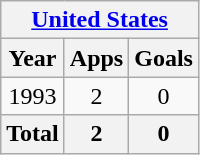<table class="wikitable" style="text-align:center">
<tr>
<th colspan=3><a href='#'>United States</a></th>
</tr>
<tr>
<th>Year</th>
<th>Apps</th>
<th>Goals</th>
</tr>
<tr>
<td>1993</td>
<td>2</td>
<td>0</td>
</tr>
<tr>
<th>Total</th>
<th>2</th>
<th>0</th>
</tr>
</table>
